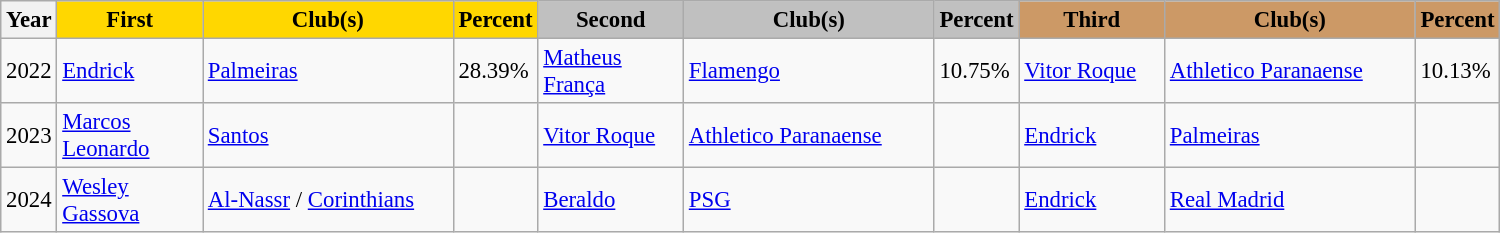<table class="wikitable" style="font-size:95%;">
<tr>
<th width="30">Year</th>
<th style="background:gold" width="90">First</th>
<th style="background:gold" width="160">Club(s)</th>
<th style="background:gold" width="40">Percent</th>
<th style="background:silver" width="90">Second</th>
<th style="background:silver" width="160">Club(s)</th>
<th style="background:silver" width="40">Percent</th>
<th style="background:#cc9966" width="90">Third</th>
<th style="background:#cc9966" width="160">Club(s)</th>
<th style="background:#cc9966" width="40">Percent</th>
</tr>
<tr>
<td>2022</td>
<td><a href='#'>Endrick</a></td>
<td> <a href='#'>Palmeiras</a></td>
<td>28.39%</td>
<td><a href='#'>Matheus França</a></td>
<td> <a href='#'>Flamengo</a></td>
<td>10.75%</td>
<td><a href='#'>Vitor Roque</a></td>
<td> <a href='#'>Athletico Paranaense</a></td>
<td>10.13%</td>
</tr>
<tr>
<td>2023</td>
<td><a href='#'>Marcos Leonardo</a></td>
<td> <a href='#'>Santos</a></td>
<td></td>
<td><a href='#'>Vitor Roque</a></td>
<td> <a href='#'>Athletico Paranaense</a></td>
<td></td>
<td><a href='#'>Endrick</a></td>
<td> <a href='#'>Palmeiras</a></td>
<td></td>
</tr>
<tr>
<td>2024</td>
<td><a href='#'>Wesley Gassova</a></td>
<td> <a href='#'>Al-Nassr</a> /  <a href='#'>Corinthians</a></td>
<td></td>
<td><a href='#'>Beraldo</a></td>
<td> <a href='#'>PSG</a></td>
<td></td>
<td><a href='#'>Endrick</a></td>
<td> <a href='#'>Real Madrid</a></td>
<td></td>
</tr>
</table>
